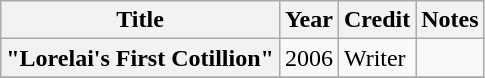<table class="wikitable sortable plainrowheaders">
<tr>
<th scope="col">Title</th>
<th scope="col">Year</th>
<th scope="col">Credit</th>
<th scope="col" class="unsortable">Notes</th>
</tr>
<tr>
<th scope="row">"Lorelai's First Cotillion"</th>
<td align="center">2006</td>
<td>Writer</td>
<td></td>
</tr>
<tr>
</tr>
</table>
